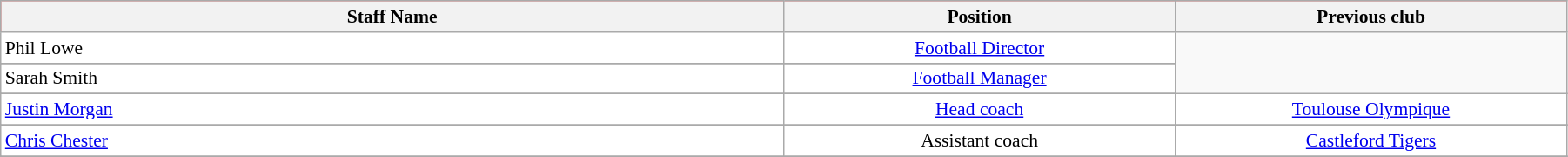<table class="wikitable" width="95%" style="font-size:90%">
<tr bgcolor=#FF0000>
<th !width=35%>Staff Name</th>
<th width=25%>Position</th>
<th width=25%>Previous club</th>
</tr>
<tr bgcolor=#FFFFFF>
<td>Phil Lowe</td>
<td align=center><a href='#'>Football Director</a></td>
</tr>
<tr>
</tr>
<tr bgcolor=#FFFFFF>
<td>Sarah Smith</td>
<td align=center><a href='#'>Football Manager</a></td>
</tr>
<tr>
</tr>
<tr bgcolor=#FFFFFF>
<td><a href='#'>Justin Morgan</a></td>
<td align=center><a href='#'>Head coach</a></td>
<td align=center><a href='#'>Toulouse Olympique</a></td>
</tr>
<tr>
</tr>
<tr bgcolor=#FFFFFF>
<td><a href='#'>Chris Chester</a></td>
<td align=center>Assistant coach</td>
<td align=center><a href='#'>Castleford Tigers</a></td>
</tr>
<tr>
</tr>
<tr>
</tr>
</table>
